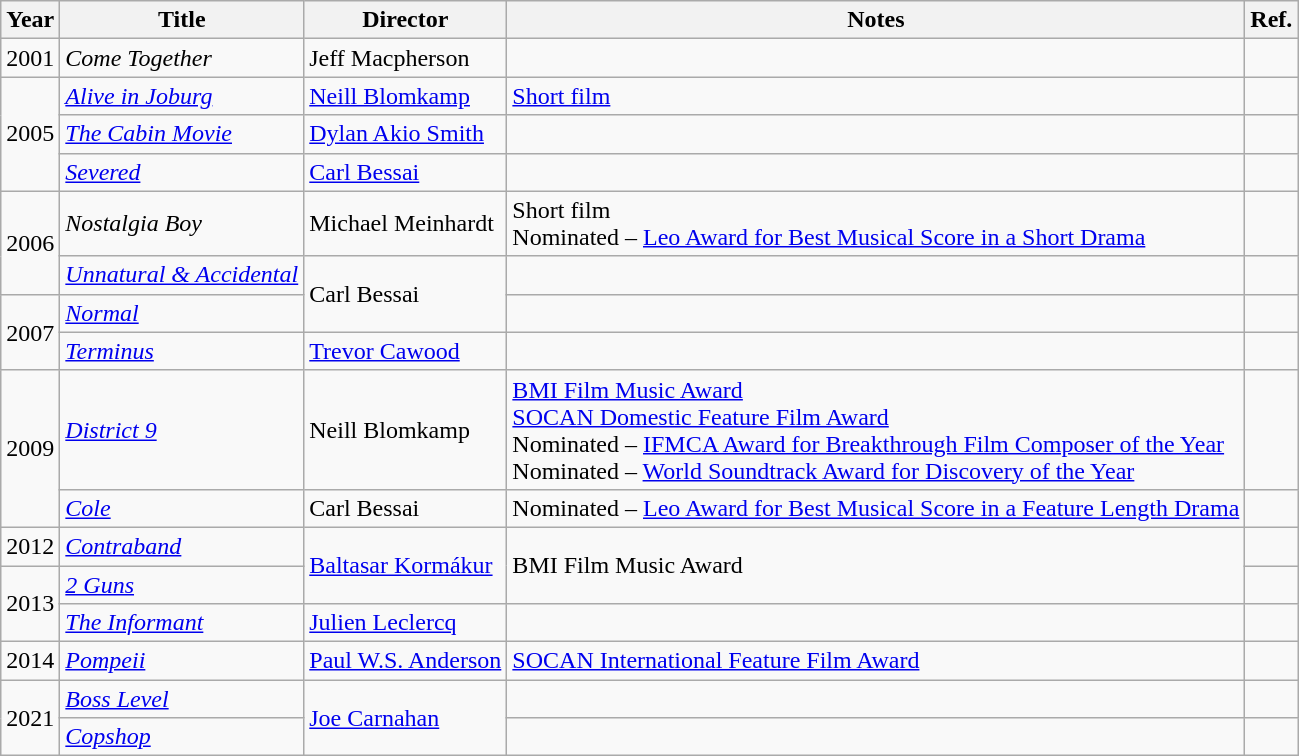<table class="wikitable sortable">
<tr>
<th>Year</th>
<th>Title</th>
<th>Director</th>
<th class="unsortable">Notes</th>
<th>Ref.</th>
</tr>
<tr>
<td>2001</td>
<td><em>Come Together</em></td>
<td>Jeff Macpherson</td>
<td></td>
<td></td>
</tr>
<tr>
<td rowspan="3">2005</td>
<td><em><a href='#'>Alive in Joburg</a></em></td>
<td><a href='#'>Neill Blomkamp</a></td>
<td><a href='#'>Short film</a></td>
<td></td>
</tr>
<tr>
<td><em><a href='#'>The Cabin Movie</a></em></td>
<td><a href='#'>Dylan Akio Smith</a></td>
<td></td>
<td></td>
</tr>
<tr>
<td><em><a href='#'>Severed</a></em></td>
<td><a href='#'>Carl Bessai</a></td>
<td></td>
<td></td>
</tr>
<tr>
<td rowspan=2>2006</td>
<td><em>Nostalgia Boy</em></td>
<td>Michael Meinhardt</td>
<td>Short film<br>Nominated – <a href='#'>Leo Award for Best Musical Score in a Short Drama</a></td>
<td></td>
</tr>
<tr>
<td><em><a href='#'>Unnatural & Accidental</a></em></td>
<td rowspan="2">Carl Bessai</td>
<td></td>
<td></td>
</tr>
<tr>
<td rowspan=2>2007</td>
<td><em><a href='#'>Normal</a></em></td>
<td></td>
<td></td>
</tr>
<tr>
<td><em><a href='#'>Terminus</a></em></td>
<td><a href='#'>Trevor Cawood</a></td>
<td></td>
</tr>
<tr>
<td rowspan="2">2009</td>
<td><em><a href='#'>District 9</a></em></td>
<td>Neill Blomkamp</td>
<td><a href='#'>BMI Film Music Award</a><br><a href='#'>SOCAN Domestic Feature Film Award</a><br>Nominated – <a href='#'>IFMCA Award for Breakthrough Film Composer of the Year</a><br>Nominated – <a href='#'>World Soundtrack Award for Discovery of the Year</a></td>
<td></td>
</tr>
<tr>
<td><em><a href='#'>Cole</a></em></td>
<td>Carl Bessai</td>
<td>Nominated – <a href='#'>Leo Award for Best Musical Score in a Feature Length Drama</a></td>
<td></td>
</tr>
<tr>
<td>2012</td>
<td><em><a href='#'>Contraband</a></em></td>
<td rowspan="2"><a href='#'>Baltasar Kormákur</a></td>
<td rowspan="2">BMI Film Music Award</td>
<td></td>
</tr>
<tr>
<td rowspan="2">2013</td>
<td><em><a href='#'>2 Guns</a></em></td>
<td></td>
</tr>
<tr>
<td><em><a href='#'>The Informant</a></em></td>
<td><a href='#'>Julien Leclercq</a></td>
<td></td>
<td></td>
</tr>
<tr>
<td>2014</td>
<td><em><a href='#'>Pompeii</a></em></td>
<td><a href='#'>Paul W.S. Anderson</a></td>
<td><a href='#'>SOCAN International Feature Film Award</a></td>
<td></td>
</tr>
<tr>
<td rowspan="2">2021</td>
<td><em><a href='#'>Boss Level</a></em></td>
<td rowspan="2"><a href='#'>Joe Carnahan</a></td>
<td></td>
<td></td>
</tr>
<tr>
<td><em><a href='#'>Copshop</a></em></td>
<td></td>
<td></td>
</tr>
</table>
